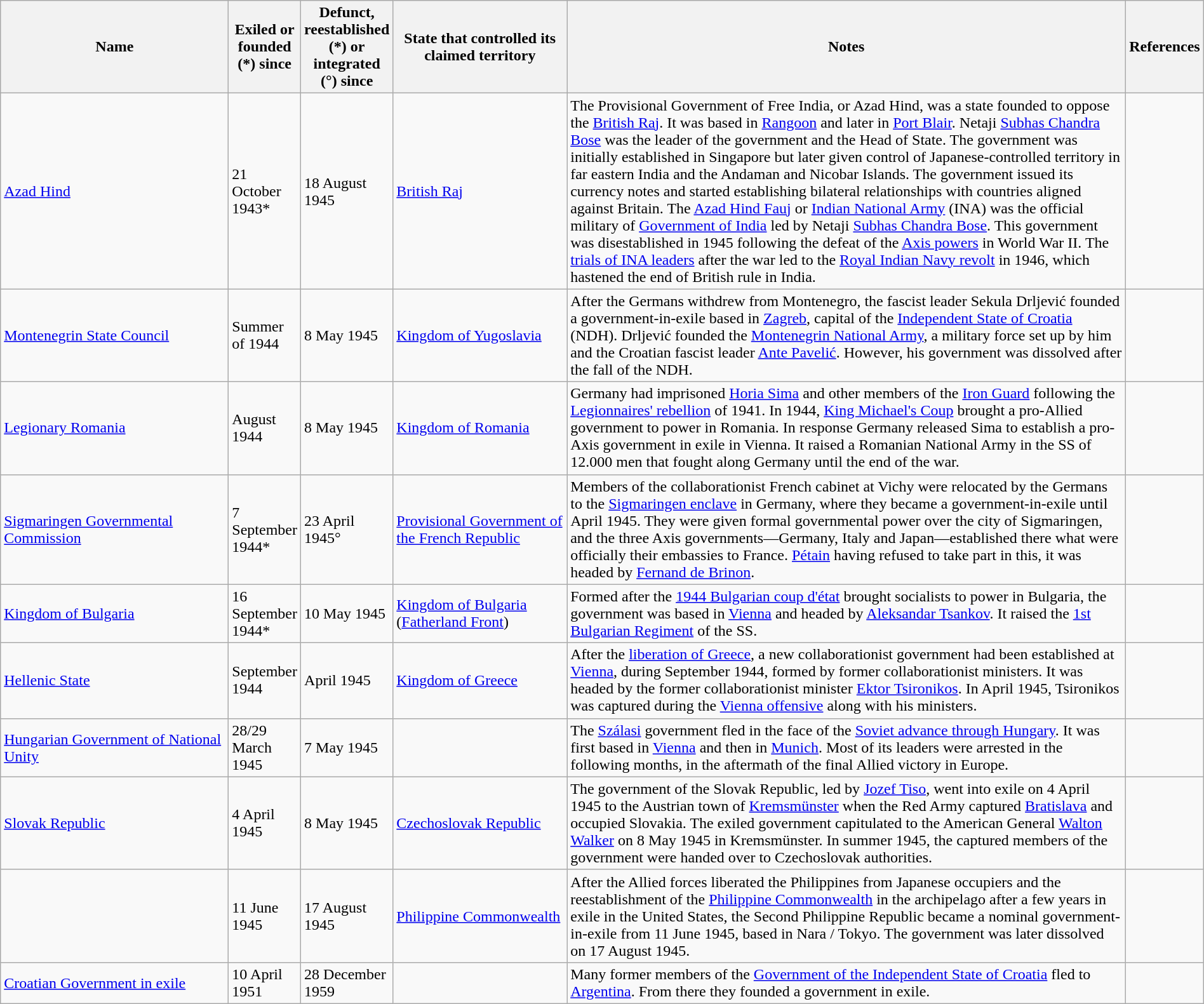<table class="sortable wikitable" style="width: 100%">
<tr>
<th style="width:20%;" class="unsortable">Name</th>
<th style="width:5%;" class="unsortable">Exiled or founded (*) since</th>
<th style="width:5%;" class="unsortable">Defunct, reestablished (*) or integrated (°) since</th>
<th style="width:15%;" class="unsortable">State that controlled its claimed territory</th>
<th style="width:50%;" class="unsortable">Notes</th>
<th style="width:5%;" class="unsortable">References</th>
</tr>
<tr>
<td> <a href='#'>Azad Hind</a></td>
<td>21 October 1943*</td>
<td>18 August 1945</td>
<td> <a href='#'>British Raj</a></td>
<td>The Provisional Government of Free India, or Azad Hind, was a state founded to oppose the <a href='#'>British Raj</a>. It was based in <a href='#'>Rangoon</a> and later in <a href='#'>Port Blair</a>. Netaji <a href='#'>Subhas Chandra Bose</a> was the leader of the government and the Head of State. The government was initially established in Singapore but later given control of Japanese-controlled territory in far eastern India and the Andaman and Nicobar Islands. The government issued its currency notes and started establishing bilateral relationships with countries aligned against Britain. The <a href='#'>Azad Hind Fauj</a> or <a href='#'>Indian National Army</a> (INA) was the official military of <a href='#'>Government of India</a> led by Netaji <a href='#'>Subhas Chandra Bose</a>. This government was disestablished in 1945 following the defeat of the <a href='#'>Axis powers</a> in World War II. The <a href='#'>trials of INA leaders</a> after the war led to the <a href='#'>Royal Indian Navy revolt</a> in 1946, which hastened the end of British rule in India.</td>
<td align=center></td>
</tr>
<tr>
<td> <a href='#'>Montenegrin State Council</a></td>
<td>Summer of 1944</td>
<td>8 May 1945</td>
<td> <a href='#'>Kingdom of Yugoslavia</a></td>
<td>After the Germans withdrew from Montenegro, the fascist leader Sekula Drljević founded a government-in-exile based in <a href='#'>Zagreb</a>, capital of the <a href='#'>Independent State of Croatia</a> (NDH). Drljević founded the <a href='#'>Montenegrin National Army</a>, a military force set up by him and the Croatian fascist leader <a href='#'>Ante Pavelić</a>. However, his government was dissolved after the fall of the NDH.</td>
<td align=center></td>
</tr>
<tr>
<td> <a href='#'>Legionary Romania</a></td>
<td>August 1944</td>
<td>8 May 1945</td>
<td> <a href='#'>Kingdom of Romania</a></td>
<td>Germany had imprisoned <a href='#'>Horia Sima</a> and other members of the <a href='#'>Iron Guard</a> following the <a href='#'>Legionnaires' rebellion</a> of 1941. In 1944, <a href='#'>King Michael's Coup</a> brought a pro-Allied government to power in Romania. In response Germany released Sima to establish a pro-Axis government in exile in Vienna. It raised a Romanian National Army in the SS of 12.000 men that fought along Germany until the end of the war.</td>
<td align=center></td>
</tr>
<tr>
<td> <a href='#'>Sigmaringen Governmental Commission</a></td>
<td>7 September 1944*</td>
<td>23 April 1945°</td>
<td> <a href='#'>Provisional Government of the French Republic</a></td>
<td>Members of the collaborationist French cabinet at Vichy were relocated by the Germans to the <a href='#'>Sigmaringen enclave</a> in Germany, where they became a government-in-exile until April 1945. They were given formal governmental power over the city of Sigmaringen, and the three Axis governments—Germany, Italy and Japan—established there what were officially their embassies to France. <a href='#'>Pétain</a> having refused to take part in this, it was headed by <a href='#'>Fernand de Brinon</a>.</td>
<td align=center></td>
</tr>
<tr>
<td> <a href='#'>Kingdom of Bulgaria</a></td>
<td>16 September 1944*</td>
<td>10 May 1945</td>
<td> <a href='#'>Kingdom of Bulgaria</a> (<a href='#'>Fatherland Front</a>)</td>
<td>Formed after the <a href='#'>1944 Bulgarian coup d'état</a> brought socialists to power in Bulgaria, the government was based in <a href='#'>Vienna</a> and headed by <a href='#'>Aleksandar Tsankov</a>. It raised the <a href='#'>1st Bulgarian Regiment</a> of the SS.</td>
<td align=center></td>
</tr>
<tr>
<td> <a href='#'>Hellenic State</a></td>
<td>September 1944</td>
<td>April 1945</td>
<td> <a href='#'>Kingdom of Greece</a></td>
<td>After the <a href='#'>liberation of Greece</a>, a new collaborationist government had been established at <a href='#'>Vienna</a>, during September 1944, formed by former collaborationist ministers. It was headed by the former collaborationist minister <a href='#'>Ektor Tsironikos</a>. In April 1945, Tsironikos was captured during the <a href='#'>Vienna offensive</a> along with his ministers.</td>
<td align=center></td>
</tr>
<tr>
<td> <a href='#'>Hungarian Government of National Unity</a></td>
<td>28/29 March 1945</td>
<td>7 May 1945</td>
<td></td>
<td>The <a href='#'>Szálasi</a> government fled in the face of the <a href='#'>Soviet advance through Hungary</a>. It was first based in <a href='#'>Vienna</a> and then in <a href='#'>Munich</a>. Most of its leaders were arrested in the following months, in the aftermath of the final Allied victory in Europe.</td>
<td align=center></td>
</tr>
<tr>
<td> <a href='#'>Slovak Republic</a></td>
<td>4 April 1945</td>
<td>8 May 1945</td>
<td> <a href='#'>Czechoslovak Republic</a></td>
<td>The government of the Slovak Republic, led by <a href='#'>Jozef Tiso</a>, went into exile on 4 April 1945 to the Austrian town of <a href='#'>Kremsmünster</a> when the Red Army captured <a href='#'>Bratislava</a> and occupied Slovakia. The exiled government capitulated to the American General <a href='#'>Walton Walker</a> on 8 May 1945 in Kremsmünster. In summer 1945, the captured members of the government were handed over to Czechoslovak authorities.</td>
<td align=center></td>
</tr>
<tr>
<td></td>
<td>11 June 1945</td>
<td>17 August 1945</td>
<td> <a href='#'>Philippine Commonwealth</a></td>
<td>After the Allied forces liberated the Philippines from Japanese occupiers and the reestablishment of the <a href='#'>Philippine Commonwealth</a> in the archipelago after a few years in exile in the United States, the Second Philippine Republic became a nominal government-in-exile from 11 June 1945, based in Nara / Tokyo. The government was later dissolved on 17 August 1945.</td>
<td align=center></td>
</tr>
<tr>
<td> <a href='#'>Croatian Government in exile</a></td>
<td>10 April 1951</td>
<td>28 December 1959</td>
<td></td>
<td>Many former members of the <a href='#'>Government of the Independent State of Croatia</a> fled to <a href='#'>Argentina</a>. From there they founded a government in exile.</td>
<td align=center></td>
</tr>
</table>
